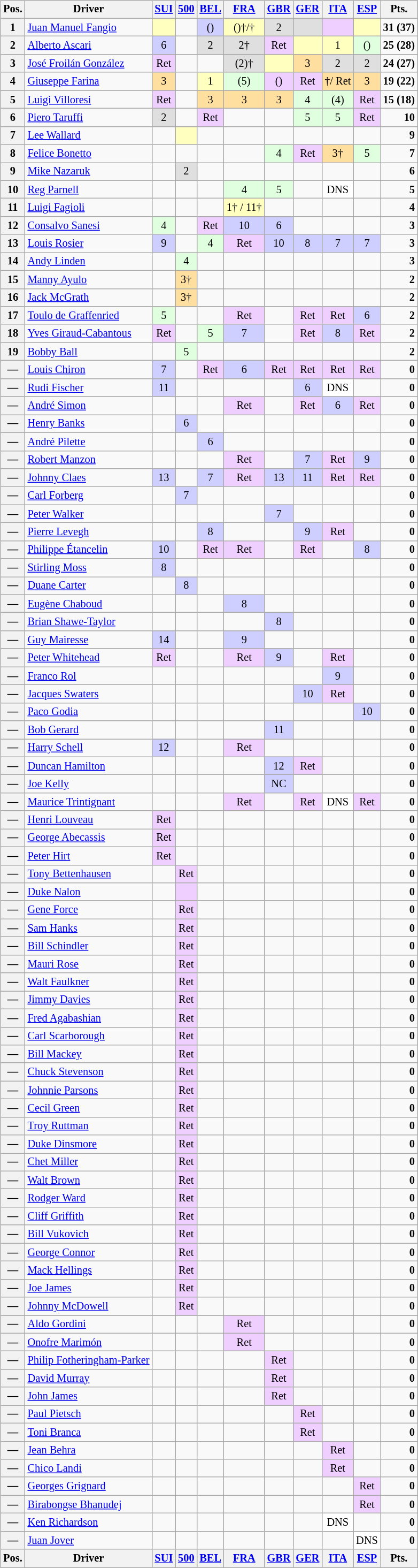<table>
<tr valign="top">
<td><br><table class="wikitable" style="font-size: 85%; text-align:center;">
<tr valign="top">
<th valign="middle">Pos.</th>
<th valign="middle">Driver</th>
<th><a href='#'>SUI</a><br></th>
<th><a href='#'>500</a><br></th>
<th><a href='#'>BEL</a><br></th>
<th><a href='#'>FRA</a><br></th>
<th><a href='#'>GBR</a><br></th>
<th><a href='#'>GER</a><br></th>
<th><a href='#'>ITA</a><br></th>
<th><a href='#'>ESP</a><br></th>
<th valign="middle">Pts.</th>
</tr>
<tr>
<th>1</th>
<td align="left"> <a href='#'>Juan Manuel Fangio</a></td>
<td style="background:#ffffbf;"></td>
<td></td>
<td style="background:#cfcfff;">()</td>
<td style="background:#ffffbf;">()†/†</td>
<td style="background:#dfdfdf;">2</td>
<td style="background:#dfdfdf;"></td>
<td style="background:#efcfff;"></td>
<td style="background:#ffffbf;"></td>
<td align="right"><strong>31 (37)</strong></td>
</tr>
<tr>
<th>2</th>
<td align="left"> <a href='#'>Alberto Ascari</a></td>
<td style="background:#cfcfff;">6</td>
<td></td>
<td style="background:#dfdfdf;">2</td>
<td style="background:#dfdfdf;">2†</td>
<td style="background:#efcfff;">Ret</td>
<td style="background:#ffffbf;"></td>
<td style="background:#ffffbf;">1</td>
<td style="background:#dfffdf;">()</td>
<td align="right"><strong>25 (28)</strong></td>
</tr>
<tr>
<th>3</th>
<td align="left"> <a href='#'>José Froilán González</a></td>
<td style="background:#efcfff;">Ret</td>
<td></td>
<td></td>
<td style="background:#dfdfdf;">(2)†</td>
<td style="background:#ffffbf;"></td>
<td style="background:#ffdf9f;">3</td>
<td style="background:#dfdfdf;">2</td>
<td style="background:#dfdfdf;">2</td>
<td align="right"><strong>24 (27)</strong></td>
</tr>
<tr>
<th>4</th>
<td align="left"> <a href='#'>Giuseppe Farina</a></td>
<td style="background:#ffdf9f;">3</td>
<td></td>
<td style="background:#ffffbf;">1</td>
<td style="background:#dfffdf;">(5)</td>
<td style="background:#efcfff;">()</td>
<td style="background:#efcfff;">Ret</td>
<td style="background:#ffdf9f;">†/ Ret</td>
<td style="background:#ffdf9f;">3</td>
<td align="right"><strong>19 (22)</strong></td>
</tr>
<tr>
<th>5</th>
<td align="left"> <a href='#'>Luigi Villoresi</a></td>
<td style="background:#efcfff;">Ret</td>
<td></td>
<td style="background:#ffdf9f;">3</td>
<td style="background:#ffdf9f;">3</td>
<td style="background:#ffdf9f;">3</td>
<td style="background:#dfffdf;">4</td>
<td style="background:#dfffdf;">(4)</td>
<td style="background:#efcfff;">Ret</td>
<td align="right"><strong>15 (18)</strong></td>
</tr>
<tr>
<th>6</th>
<td align="left"> <a href='#'>Piero Taruffi</a></td>
<td style="background:#dfdfdf;">2</td>
<td></td>
<td style="background:#efcfff;">Ret</td>
<td></td>
<td></td>
<td style="background:#dfffdf;">5</td>
<td style="background:#dfffdf;">5</td>
<td style="background:#efcfff;">Ret</td>
<td align="right"><strong>10</strong></td>
</tr>
<tr>
<th>7</th>
<td align="left"> <a href='#'>Lee Wallard</a></td>
<td></td>
<td style="background:#ffffbf;"></td>
<td></td>
<td></td>
<td></td>
<td></td>
<td></td>
<td></td>
<td align="right"><strong>9</strong></td>
</tr>
<tr>
<th>8</th>
<td align="left"> <a href='#'>Felice Bonetto</a></td>
<td></td>
<td></td>
<td></td>
<td></td>
<td style="background:#dfffdf;">4</td>
<td style="background:#efcfff;">Ret</td>
<td style="background:#ffdf9f;">3†</td>
<td style="background:#dfffdf;">5</td>
<td align="right"><strong>7</strong></td>
</tr>
<tr>
<th>9</th>
<td align="left"> <a href='#'>Mike Nazaruk</a></td>
<td></td>
<td style="background:#dfdfdf;">2</td>
<td></td>
<td></td>
<td></td>
<td></td>
<td></td>
<td></td>
<td align="right"><strong>6</strong></td>
</tr>
<tr>
<th>10</th>
<td align="left"> <a href='#'>Reg Parnell</a></td>
<td></td>
<td></td>
<td></td>
<td style="background:#dfffdf;">4</td>
<td style="background:#dfffdf;">5</td>
<td></td>
<td style="background:#ffffff;">DNS</td>
<td></td>
<td align="right"><strong>5</strong></td>
</tr>
<tr>
<th>11</th>
<td align="left"> <a href='#'>Luigi Fagioli</a></td>
<td></td>
<td></td>
<td></td>
<td style="background:#ffffbf;">1† / 11†</td>
<td></td>
<td></td>
<td></td>
<td></td>
<td align="right"><strong>4</strong></td>
</tr>
<tr>
<th>12</th>
<td align="left"> <a href='#'>Consalvo Sanesi</a></td>
<td style="background:#dfffdf;">4</td>
<td></td>
<td style="background:#efcfff;">Ret</td>
<td style="background:#cfcfff;">10</td>
<td style="background:#cfcfff;">6</td>
<td></td>
<td></td>
<td></td>
<td align="right"><strong>3</strong></td>
</tr>
<tr>
<th>13</th>
<td align="left"> <a href='#'>Louis Rosier</a></td>
<td style="background:#cfcfff;">9</td>
<td></td>
<td style="background:#dfffdf;">4</td>
<td style="background:#efcfff;">Ret</td>
<td style="background:#cfcfff;">10</td>
<td style="background:#cfcfff;">8</td>
<td style="background:#cfcfff;">7</td>
<td style="background:#cfcfff;">7</td>
<td align="right"><strong>3</strong></td>
</tr>
<tr>
<th>14</th>
<td align="left"> <a href='#'>Andy Linden</a></td>
<td></td>
<td style="background:#dfffdf;">4</td>
<td></td>
<td></td>
<td></td>
<td></td>
<td></td>
<td></td>
<td align="right"><strong>3</strong></td>
</tr>
<tr>
<th>15</th>
<td align="left"> <a href='#'>Manny Ayulo</a></td>
<td></td>
<td style="background:#ffdf9f;">3†</td>
<td></td>
<td></td>
<td></td>
<td></td>
<td></td>
<td></td>
<td align="right"><strong>2</strong></td>
</tr>
<tr>
<th>16</th>
<td align="left"> <a href='#'>Jack McGrath</a></td>
<td></td>
<td style="background:#ffdf9f;">3†</td>
<td></td>
<td></td>
<td></td>
<td></td>
<td></td>
<td></td>
<td align="right"><strong>2</strong></td>
</tr>
<tr>
<th>17</th>
<td align="left"> <a href='#'>Toulo de Graffenried</a></td>
<td style="background:#dfffdf;">5</td>
<td></td>
<td></td>
<td style="background:#efcfff;">Ret</td>
<td></td>
<td style="background:#efcfff;">Ret</td>
<td style="background:#efcfff;">Ret</td>
<td style="background:#cfcfff;">6</td>
<td align="right"><strong>2</strong></td>
</tr>
<tr>
<th>18</th>
<td align="left"> <a href='#'>Yves Giraud-Cabantous</a></td>
<td style="background:#efcfff;">Ret</td>
<td></td>
<td style="background:#dfffdf;">5</td>
<td style="background:#cfcfff;">7</td>
<td></td>
<td style="background:#efcfff;">Ret</td>
<td style="background:#cfcfff;">8</td>
<td style="background:#efcfff;">Ret</td>
<td align="right"><strong>2</strong></td>
</tr>
<tr>
<th>19</th>
<td align="left"> <a href='#'>Bobby Ball</a></td>
<td></td>
<td style="background:#dfffdf;">5</td>
<td></td>
<td></td>
<td></td>
<td></td>
<td></td>
<td></td>
<td align="right"><strong>2</strong></td>
</tr>
<tr>
<th>—</th>
<td align="left"> <a href='#'>Louis Chiron</a></td>
<td style="background:#cfcfff;">7</td>
<td></td>
<td style="background:#efcfff;">Ret</td>
<td style="background:#cfcfff;">6</td>
<td style="background:#efcfff;">Ret</td>
<td style="background:#efcfff;">Ret</td>
<td style="background:#efcfff;">Ret</td>
<td style="background:#efcfff;">Ret</td>
<td align="right"><strong>0</strong></td>
</tr>
<tr>
<th>—</th>
<td align="left"> <a href='#'>Rudi Fischer</a></td>
<td style="background:#cfcfff;">11</td>
<td></td>
<td></td>
<td></td>
<td></td>
<td style="background:#cfcfff;">6</td>
<td style="background:#ffffff;">DNS</td>
<td></td>
<td align="right"><strong>0</strong></td>
</tr>
<tr>
<th>—</th>
<td align="left"> <a href='#'>André Simon</a></td>
<td></td>
<td></td>
<td></td>
<td style="background:#efcfff;">Ret</td>
<td></td>
<td style="background:#efcfff;">Ret</td>
<td style="background:#cfcfff;">6</td>
<td style="background:#efcfff;">Ret</td>
<td align="right"><strong>0</strong></td>
</tr>
<tr>
<th>—</th>
<td align="left"> <a href='#'>Henry Banks</a></td>
<td></td>
<td style="background:#cfcfff;">6</td>
<td></td>
<td></td>
<td></td>
<td></td>
<td></td>
<td></td>
<td align="right"><strong>0</strong></td>
</tr>
<tr>
<th>—</th>
<td align="left"> <a href='#'>André Pilette</a></td>
<td></td>
<td></td>
<td style="background:#cfcfff;">6</td>
<td></td>
<td></td>
<td></td>
<td></td>
<td></td>
<td align="right"><strong>0</strong></td>
</tr>
<tr>
<th>—</th>
<td align="left"> <a href='#'>Robert Manzon</a></td>
<td></td>
<td></td>
<td></td>
<td style="background:#efcfff;">Ret</td>
<td></td>
<td style="background:#cfcfff;">7</td>
<td style="background:#efcfff;">Ret</td>
<td style="background:#cfcfff;">9</td>
<td align="right"><strong>0</strong></td>
</tr>
<tr>
<th>—</th>
<td align="left"> <a href='#'>Johnny Claes</a></td>
<td style="background:#cfcfff;">13</td>
<td></td>
<td style="background:#cfcfff;">7</td>
<td style="background:#efcfff;">Ret</td>
<td style="background:#cfcfff;">13</td>
<td style="background:#cfcfff;">11</td>
<td style="background:#efcfff;">Ret</td>
<td style="background:#efcfff;">Ret</td>
<td align="right"><strong>0</strong></td>
</tr>
<tr>
<th>—</th>
<td align="left"> <a href='#'>Carl Forberg</a></td>
<td></td>
<td style="background:#cfcfff;">7</td>
<td></td>
<td></td>
<td></td>
<td></td>
<td></td>
<td></td>
<td align="right"><strong>0</strong></td>
</tr>
<tr>
<th>—</th>
<td align="left"> <a href='#'>Peter Walker</a></td>
<td></td>
<td></td>
<td></td>
<td></td>
<td style="background:#cfcfff;">7</td>
<td></td>
<td></td>
<td></td>
<td align="right"><strong>0</strong></td>
</tr>
<tr>
<th>—</th>
<td align="left"> <a href='#'>Pierre Levegh</a></td>
<td></td>
<td></td>
<td style="background:#cfcfff;">8</td>
<td></td>
<td></td>
<td style="background:#cfcfff;">9</td>
<td style="background:#efcfff;">Ret</td>
<td></td>
<td align="right"><strong>0</strong></td>
</tr>
<tr>
<th>—</th>
<td align="left"> <a href='#'>Philippe Étancelin</a></td>
<td style="background:#cfcfff;">10</td>
<td></td>
<td style="background:#efcfff;">Ret</td>
<td style="background:#efcfff;">Ret</td>
<td></td>
<td style="background:#efcfff;">Ret</td>
<td></td>
<td style="background:#cfcfff;">8</td>
<td align="right"><strong>0</strong></td>
</tr>
<tr>
<th>—</th>
<td align="left"> <a href='#'>Stirling Moss</a></td>
<td style="background:#cfcfff;">8</td>
<td></td>
<td></td>
<td></td>
<td></td>
<td></td>
<td></td>
<td></td>
<td align="right"><strong>0</strong></td>
</tr>
<tr>
<th>—</th>
<td align="left"> <a href='#'>Duane Carter</a></td>
<td></td>
<td style="background:#cfcfff;">8</td>
<td></td>
<td></td>
<td></td>
<td></td>
<td></td>
<td></td>
<td align="right"><strong>0</strong></td>
</tr>
<tr>
<th>—</th>
<td align="left"> <a href='#'>Eugène Chaboud</a></td>
<td></td>
<td></td>
<td></td>
<td style="background:#cfcfff;">8</td>
<td></td>
<td></td>
<td></td>
<td></td>
<td align="right"><strong>0</strong></td>
</tr>
<tr>
<th>—</th>
<td align="left"> <a href='#'>Brian Shawe-Taylor</a></td>
<td></td>
<td></td>
<td></td>
<td></td>
<td style="background:#cfcfff;">8</td>
<td></td>
<td></td>
<td></td>
<td align="right"><strong>0</strong></td>
</tr>
<tr>
<th>—</th>
<td align="left"> <a href='#'>Guy Mairesse</a></td>
<td style="background:#cfcfff;">14</td>
<td></td>
<td></td>
<td style="background:#cfcfff;">9</td>
<td></td>
<td></td>
<td></td>
<td></td>
<td align="right"><strong>0</strong></td>
</tr>
<tr>
<th>—</th>
<td align="left"> <a href='#'>Peter Whitehead</a></td>
<td style="background:#efcfff;">Ret</td>
<td></td>
<td></td>
<td style="background:#efcfff;">Ret</td>
<td style="background:#cfcfff;">9</td>
<td></td>
<td style="background:#efcfff;">Ret</td>
<td></td>
<td align="right"><strong>0</strong></td>
</tr>
<tr>
<th>—</th>
<td align="left"> <a href='#'>Franco Rol</a></td>
<td></td>
<td></td>
<td></td>
<td></td>
<td></td>
<td></td>
<td style="background:#cfcfff;">9</td>
<td></td>
<td align="right"><strong>0</strong></td>
</tr>
<tr>
<th>—</th>
<td align="left"> <a href='#'>Jacques Swaters</a></td>
<td></td>
<td></td>
<td></td>
<td></td>
<td></td>
<td style="background:#cfcfff;">10</td>
<td style="background:#efcfff;">Ret</td>
<td></td>
<td align="right"><strong>0</strong></td>
</tr>
<tr>
<th>—</th>
<td align="left"> <a href='#'>Paco Godia</a></td>
<td></td>
<td></td>
<td></td>
<td></td>
<td></td>
<td></td>
<td></td>
<td style="background:#cfcfff;">10</td>
<td align="right"><strong>0</strong></td>
</tr>
<tr>
<th>—</th>
<td align="left"> <a href='#'>Bob Gerard</a></td>
<td></td>
<td></td>
<td></td>
<td></td>
<td style="background:#cfcfff;">11</td>
<td></td>
<td></td>
<td></td>
<td align="right"><strong>0</strong></td>
</tr>
<tr>
<th>—</th>
<td align="left"> <a href='#'>Harry Schell</a></td>
<td style="background:#cfcfff;">12</td>
<td></td>
<td></td>
<td style="background:#efcfff;">Ret</td>
<td></td>
<td></td>
<td></td>
<td></td>
<td align="right"><strong>0</strong></td>
</tr>
<tr>
<th>—</th>
<td align="left"> <a href='#'>Duncan Hamilton</a></td>
<td></td>
<td></td>
<td></td>
<td></td>
<td style="background:#cfcfff;">12</td>
<td style="background:#efcfff;">Ret</td>
<td></td>
<td></td>
<td align="right"><strong>0</strong></td>
</tr>
<tr>
<th>—</th>
<td align="left"> <a href='#'>Joe Kelly</a></td>
<td></td>
<td></td>
<td></td>
<td></td>
<td style="background:#cfcfff;">NC</td>
<td></td>
<td></td>
<td></td>
<td align="right"><strong>0</strong></td>
</tr>
<tr>
<th>—</th>
<td align="left"> <a href='#'>Maurice Trintignant</a></td>
<td></td>
<td></td>
<td></td>
<td style="background:#efcfff;">Ret</td>
<td></td>
<td style="background:#efcfff;">Ret</td>
<td style="background:#ffffff;">DNS</td>
<td style="background:#efcfff;">Ret</td>
<td align="right"><strong>0</strong></td>
</tr>
<tr>
<th>—</th>
<td align="left"> <a href='#'>Henri Louveau</a></td>
<td style="background:#efcfff;">Ret</td>
<td></td>
<td></td>
<td></td>
<td></td>
<td></td>
<td></td>
<td></td>
<td align="right"><strong>0</strong></td>
</tr>
<tr>
<th>—</th>
<td align="left"> <a href='#'>George Abecassis</a></td>
<td style="background:#efcfff;">Ret</td>
<td></td>
<td></td>
<td></td>
<td></td>
<td></td>
<td></td>
<td></td>
<td align="right"><strong>0</strong></td>
</tr>
<tr>
<th>—</th>
<td align="left"> <a href='#'>Peter Hirt</a></td>
<td style="background:#efcfff;">Ret</td>
<td></td>
<td></td>
<td></td>
<td></td>
<td></td>
<td></td>
<td></td>
<td align="right"><strong>0</strong></td>
</tr>
<tr>
<th>—</th>
<td align="left"> <a href='#'>Tony Bettenhausen</a></td>
<td></td>
<td style="background:#efcfff;">Ret</td>
<td></td>
<td></td>
<td></td>
<td></td>
<td></td>
<td></td>
<td align="right"><strong>0</strong></td>
</tr>
<tr>
<th>—</th>
<td align="left"> <a href='#'>Duke Nalon</a></td>
<td></td>
<td style="background:#efcfff;"></td>
<td></td>
<td></td>
<td></td>
<td></td>
<td></td>
<td></td>
<td align="right"><strong>0</strong></td>
</tr>
<tr>
<th>—</th>
<td align="left"> <a href='#'>Gene Force</a></td>
<td></td>
<td style="background:#efcfff;">Ret</td>
<td></td>
<td></td>
<td></td>
<td></td>
<td></td>
<td></td>
<td align="right"><strong>0</strong></td>
</tr>
<tr>
<th>—</th>
<td align="left"> <a href='#'>Sam Hanks</a></td>
<td></td>
<td style="background:#efcfff;">Ret</td>
<td></td>
<td></td>
<td></td>
<td></td>
<td></td>
<td></td>
<td align="right"><strong>0</strong></td>
</tr>
<tr>
<th>—</th>
<td align="left"> <a href='#'>Bill Schindler</a></td>
<td></td>
<td style="background:#efcfff;">Ret</td>
<td></td>
<td></td>
<td></td>
<td></td>
<td></td>
<td></td>
<td align="right"><strong>0</strong></td>
</tr>
<tr>
<th>—</th>
<td align="left"> <a href='#'>Mauri Rose</a></td>
<td></td>
<td style="background:#efcfff;">Ret</td>
<td></td>
<td></td>
<td></td>
<td></td>
<td></td>
<td></td>
<td align="right"><strong>0</strong></td>
</tr>
<tr>
<th>—</th>
<td align="left"> <a href='#'>Walt Faulkner</a></td>
<td></td>
<td style="background:#efcfff;">Ret</td>
<td></td>
<td></td>
<td></td>
<td></td>
<td></td>
<td></td>
<td align="right"><strong>0</strong></td>
</tr>
<tr>
<th>—</th>
<td align="left"> <a href='#'>Jimmy Davies</a></td>
<td></td>
<td style="background:#efcfff;">Ret</td>
<td></td>
<td></td>
<td></td>
<td></td>
<td></td>
<td></td>
<td align="right"><strong>0</strong></td>
</tr>
<tr>
<th>—</th>
<td align="left"> <a href='#'>Fred Agabashian</a></td>
<td></td>
<td style="background:#efcfff;">Ret</td>
<td></td>
<td></td>
<td></td>
<td></td>
<td></td>
<td></td>
<td align="right"><strong>0</strong></td>
</tr>
<tr>
<th>—</th>
<td align="left"> <a href='#'>Carl Scarborough</a></td>
<td></td>
<td style="background:#efcfff;">Ret</td>
<td></td>
<td></td>
<td></td>
<td></td>
<td></td>
<td></td>
<td align="right"><strong>0</strong></td>
</tr>
<tr>
<th>—</th>
<td align="left"> <a href='#'>Bill Mackey</a></td>
<td></td>
<td style="background:#efcfff;">Ret</td>
<td></td>
<td></td>
<td></td>
<td></td>
<td></td>
<td></td>
<td align="right"><strong>0</strong></td>
</tr>
<tr>
<th>—</th>
<td align="left"> <a href='#'>Chuck Stevenson</a></td>
<td></td>
<td style="background:#efcfff;">Ret</td>
<td></td>
<td></td>
<td></td>
<td></td>
<td></td>
<td></td>
<td align="right"><strong>0</strong></td>
</tr>
<tr>
<th>—</th>
<td align="left"> <a href='#'>Johnnie Parsons</a></td>
<td></td>
<td style="background:#efcfff;">Ret</td>
<td></td>
<td></td>
<td></td>
<td></td>
<td></td>
<td></td>
<td align="right"><strong>0</strong></td>
</tr>
<tr>
<th>—</th>
<td align="left"> <a href='#'>Cecil Green</a></td>
<td></td>
<td style="background:#efcfff;">Ret</td>
<td></td>
<td></td>
<td></td>
<td></td>
<td></td>
<td></td>
<td align="right"><strong>0</strong></td>
</tr>
<tr>
<th>—</th>
<td align="left"> <a href='#'>Troy Ruttman</a></td>
<td></td>
<td style="background:#efcfff;">Ret</td>
<td></td>
<td></td>
<td></td>
<td></td>
<td></td>
<td></td>
<td align="right"><strong>0</strong></td>
</tr>
<tr>
<th>—</th>
<td align="left"> <a href='#'>Duke Dinsmore</a></td>
<td></td>
<td style="background:#efcfff;">Ret</td>
<td></td>
<td></td>
<td></td>
<td></td>
<td></td>
<td></td>
<td align="right"><strong>0</strong></td>
</tr>
<tr>
<th>—</th>
<td align="left"> <a href='#'>Chet Miller</a></td>
<td></td>
<td style="background:#efcfff;">Ret</td>
<td></td>
<td></td>
<td></td>
<td></td>
<td></td>
<td></td>
<td align="right"><strong>0</strong></td>
</tr>
<tr>
<th>—</th>
<td align="left"> <a href='#'>Walt Brown</a></td>
<td></td>
<td style="background:#efcfff;">Ret</td>
<td></td>
<td></td>
<td></td>
<td></td>
<td></td>
<td></td>
<td align="right"><strong>0</strong></td>
</tr>
<tr>
<th>—</th>
<td align="left"> <a href='#'>Rodger Ward</a></td>
<td></td>
<td style="background:#efcfff;">Ret</td>
<td></td>
<td></td>
<td></td>
<td></td>
<td></td>
<td></td>
<td align="right"><strong>0</strong></td>
</tr>
<tr>
<th>—</th>
<td align="left"> <a href='#'>Cliff Griffith</a></td>
<td></td>
<td style="background:#efcfff;">Ret</td>
<td></td>
<td></td>
<td></td>
<td></td>
<td></td>
<td></td>
<td align="right"><strong>0</strong></td>
</tr>
<tr>
<th>—</th>
<td align="left"> <a href='#'>Bill Vukovich</a></td>
<td></td>
<td style="background:#efcfff;">Ret</td>
<td></td>
<td></td>
<td></td>
<td></td>
<td></td>
<td></td>
<td align="right"><strong>0</strong></td>
</tr>
<tr>
<th>—</th>
<td align="left"> <a href='#'>George Connor</a></td>
<td></td>
<td style="background:#efcfff;">Ret</td>
<td></td>
<td></td>
<td></td>
<td></td>
<td></td>
<td></td>
<td align="right"><strong>0</strong></td>
</tr>
<tr>
<th>—</th>
<td align="left"> <a href='#'>Mack Hellings</a></td>
<td></td>
<td style="background:#efcfff;">Ret</td>
<td></td>
<td></td>
<td></td>
<td></td>
<td></td>
<td></td>
<td align="right"><strong>0</strong></td>
</tr>
<tr>
<th>—</th>
<td align="left"> <a href='#'>Joe James</a></td>
<td></td>
<td style="background:#efcfff;">Ret</td>
<td></td>
<td></td>
<td></td>
<td></td>
<td></td>
<td></td>
<td align="right"><strong>0</strong></td>
</tr>
<tr>
<th>—</th>
<td align="left"> <a href='#'>Johnny McDowell</a></td>
<td></td>
<td style="background:#efcfff;">Ret</td>
<td></td>
<td></td>
<td></td>
<td></td>
<td></td>
<td></td>
<td align="right"><strong>0</strong></td>
</tr>
<tr>
<th>—</th>
<td align="left"> <a href='#'>Aldo Gordini</a></td>
<td></td>
<td></td>
<td></td>
<td style="background:#efcfff;">Ret</td>
<td></td>
<td></td>
<td></td>
<td></td>
<td align="right"><strong>0</strong></td>
</tr>
<tr>
<th>—</th>
<td align="left"> <a href='#'>Onofre Marimón</a></td>
<td></td>
<td></td>
<td></td>
<td style="background:#efcfff;">Ret</td>
<td></td>
<td></td>
<td></td>
<td></td>
<td align="right"><strong>0</strong></td>
</tr>
<tr>
<th>—</th>
<td align="left"> <a href='#'>Philip Fotheringham-Parker</a></td>
<td></td>
<td></td>
<td></td>
<td></td>
<td style="background:#efcfff;">Ret</td>
<td></td>
<td></td>
<td></td>
<td align="right"><strong>0</strong></td>
</tr>
<tr>
<th>—</th>
<td align="left"> <a href='#'>David Murray</a></td>
<td></td>
<td></td>
<td></td>
<td></td>
<td style="background:#efcfff;">Ret</td>
<td></td>
<td></td>
<td></td>
<td align="right"><strong>0</strong></td>
</tr>
<tr>
<th>—</th>
<td align="left"> <a href='#'>John James</a></td>
<td></td>
<td></td>
<td></td>
<td></td>
<td style="background:#efcfff;">Ret</td>
<td></td>
<td></td>
<td></td>
<td align="right"><strong>0</strong></td>
</tr>
<tr>
<th>—</th>
<td align="left"> <a href='#'>Paul Pietsch</a></td>
<td></td>
<td></td>
<td></td>
<td></td>
<td></td>
<td style="background:#efcfff;">Ret</td>
<td></td>
<td></td>
<td align="right"><strong>0</strong></td>
</tr>
<tr>
<th>—</th>
<td align="left"> <a href='#'>Toni Branca</a></td>
<td></td>
<td></td>
<td></td>
<td></td>
<td></td>
<td style="background:#efcfff;">Ret</td>
<td></td>
<td></td>
<td align="right"><strong>0</strong></td>
</tr>
<tr>
<th>—</th>
<td align="left"> <a href='#'>Jean Behra</a></td>
<td></td>
<td></td>
<td></td>
<td></td>
<td></td>
<td></td>
<td style="background:#efcfff;">Ret</td>
<td></td>
<td align="right"><strong>0</strong></td>
</tr>
<tr>
<th>—</th>
<td align="left"> <a href='#'>Chico Landi</a></td>
<td></td>
<td></td>
<td></td>
<td></td>
<td></td>
<td></td>
<td style="background:#efcfff;">Ret</td>
<td></td>
<td align="right"><strong>0</strong></td>
</tr>
<tr>
<th>—</th>
<td align="left"> <a href='#'>Georges Grignard</a></td>
<td></td>
<td></td>
<td></td>
<td></td>
<td></td>
<td></td>
<td></td>
<td style="background:#efcfff;">Ret</td>
<td align="right"><strong>0</strong></td>
</tr>
<tr>
<th>—</th>
<td align="left"> <a href='#'>Birabongse Bhanudej</a></td>
<td></td>
<td></td>
<td></td>
<td></td>
<td></td>
<td></td>
<td></td>
<td style="background:#efcfff;">Ret</td>
<td align="right"><strong>0</strong></td>
</tr>
<tr>
<th>—</th>
<td align="left"> <a href='#'>Ken Richardson</a></td>
<td></td>
<td></td>
<td></td>
<td></td>
<td></td>
<td></td>
<td style="background:#ffffff;">DNS</td>
<td></td>
<td align="right"><strong>0</strong></td>
</tr>
<tr>
<th>—</th>
<td align="left"> <a href='#'>Juan Jover</a></td>
<td></td>
<td></td>
<td></td>
<td></td>
<td></td>
<td></td>
<td></td>
<td style="background:#ffffff;">DNS</td>
<td align="right"><strong>0</strong></td>
</tr>
<tr valign="top">
<th valign="middle">Pos.</th>
<th valign="middle">Driver</th>
<th><a href='#'>SUI</a><br></th>
<th><a href='#'>500</a><br></th>
<th><a href='#'>BEL</a><br></th>
<th><a href='#'>FRA</a><br></th>
<th><a href='#'>GBR</a><br></th>
<th><a href='#'>GER</a><br></th>
<th><a href='#'>ITA</a><br></th>
<th><a href='#'>ESP</a><br></th>
<th valign="middle">Pts.</th>
</tr>
</table>
</td>
<td valign="top"><br></td>
</tr>
</table>
